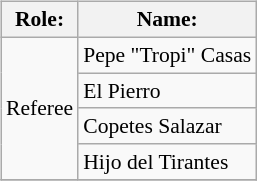<table class=wikitable style="font-size:90%; margin: 0.5em 0 0.5em 1em; float: right; clear: left;">
<tr>
<th>Role:</th>
<th>Name:</th>
</tr>
<tr>
<td rowspan=4>Referee</td>
<td>Pepe "Tropi" Casas</td>
</tr>
<tr>
<td>El Pierro</td>
</tr>
<tr>
<td>Copetes Salazar</td>
</tr>
<tr>
<td>Hijo del Tirantes</td>
</tr>
<tr>
</tr>
</table>
